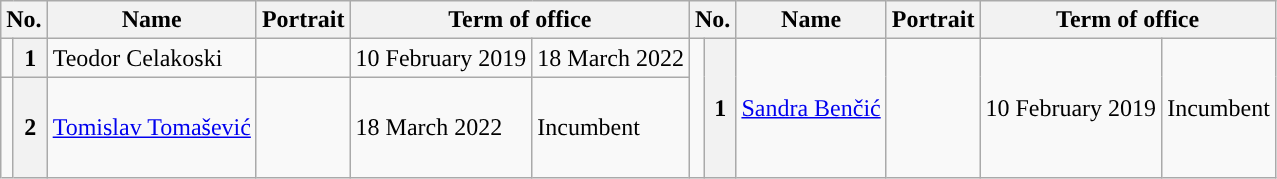<table class="wikitable">
<tr>
<th colspan="2">No.</th>
<th>Name</th>
<th>Portrait</th>
<th colspan="2">Term of office</th>
<th colspan="2">No.</th>
<th>Name</th>
<th>Portrait</th>
<th colspan="2">Term of office</th>
</tr>
<tr>
<td width=1 style="background:"></td>
<th>1</th>
<td>Teodor Celakoski</td>
<td></td>
<td>10 February 2019</td>
<td>18 March 2022</td>
<td rowspan=2 style="background:"></td>
<th rowspan=2>1</th>
<td rowspan=2><a href='#'>Sandra Benčić</a></td>
<td rowspan=2></td>
<td rowspan=2>10 February 2019</td>
<td rowspan=2>Incumbent</td>
</tr>
<tr>
<td height=60 style="border-bottom:solid 0 grey; background:"></td>
<th>2</th>
<td><a href='#'>Tomislav Tomašević</a></td>
<td></td>
<td>18 March 2022</td>
<td>Incumbent</td>
</tr>
</table>
